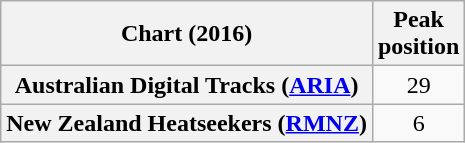<table class="wikitable sortable plainrowheaders" style="text-align:center;">
<tr>
<th>Chart (2016)</th>
<th>Peak <br> position</th>
</tr>
<tr>
<th scope="row">Australian Digital Tracks (<a href='#'>ARIA</a>)</th>
<td>29</td>
</tr>
<tr>
<th scope="row">New Zealand Heatseekers (<a href='#'>RMNZ</a>)</th>
<td>6</td>
</tr>
</table>
